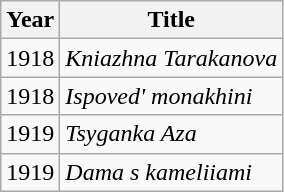<table class="wikitable">
<tr>
<th>Year</th>
<th>Title</th>
</tr>
<tr>
<td>1918</td>
<td><em>Kniazhna Tarakanova</em></td>
</tr>
<tr>
<td>1918</td>
<td><em>Ispoved' monakhini</em></td>
</tr>
<tr>
<td>1919</td>
<td><em>Tsyganka Aza</em></td>
</tr>
<tr>
<td>1919</td>
<td><em>Dama s kameliiami</em></td>
</tr>
</table>
